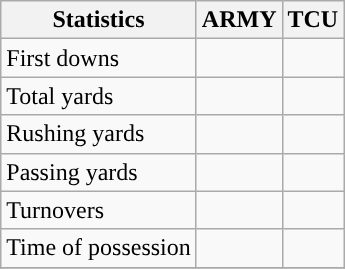<table class="wikitable">
<tr>
<th>Statistics</th>
<th>ARMY</th>
<th>TCU</th>
</tr>
<tr>
<td>First downs</td>
<td></td>
<td></td>
</tr>
<tr>
<td>Total yards</td>
<td></td>
<td></td>
</tr>
<tr>
<td>Rushing yards</td>
<td></td>
<td></td>
</tr>
<tr>
<td>Passing yards</td>
<td></td>
<td></td>
</tr>
<tr>
<td>Turnovers</td>
<td></td>
<td></td>
</tr>
<tr>
<td>Time of possession</td>
<td></td>
<td></td>
</tr>
<tr>
</tr>
</table>
